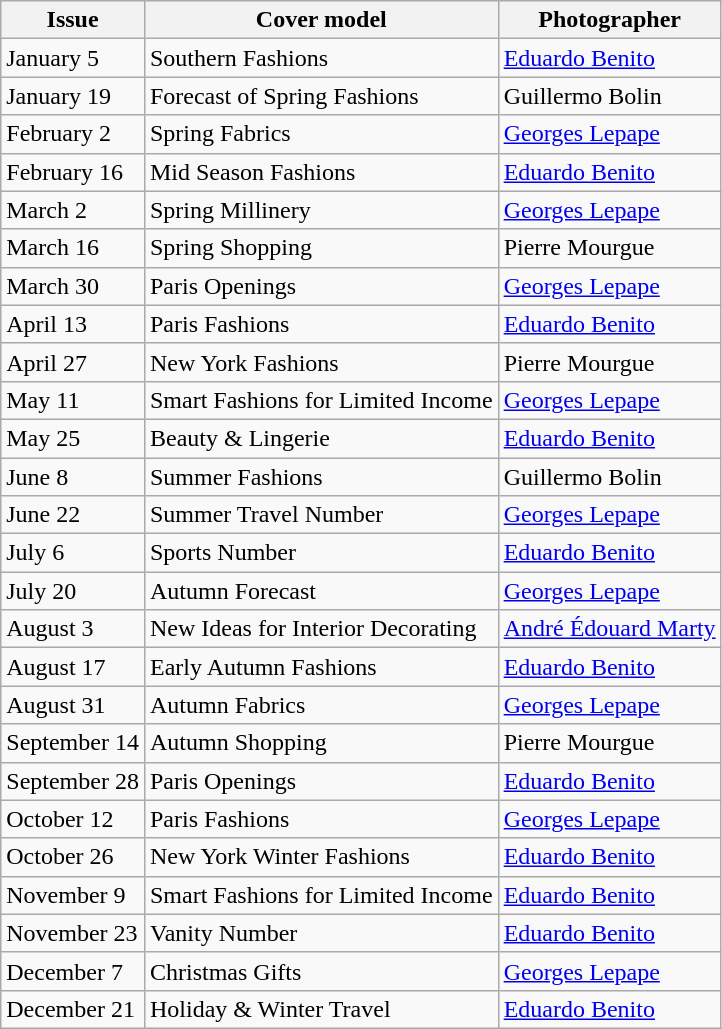<table class="sortable wikitable">
<tr>
<th>Issue</th>
<th>Cover model</th>
<th>Photographer</th>
</tr>
<tr>
<td>January 5</td>
<td>Southern Fashions</td>
<td><a href='#'>Eduardo Benito</a></td>
</tr>
<tr>
<td>January 19</td>
<td>Forecast of Spring Fashions</td>
<td>Guillermo Bolin</td>
</tr>
<tr>
<td>February 2</td>
<td>Spring Fabrics</td>
<td><a href='#'>Georges Lepape</a></td>
</tr>
<tr>
<td>February 16</td>
<td>Mid Season Fashions</td>
<td><a href='#'>Eduardo Benito</a></td>
</tr>
<tr>
<td>March 2</td>
<td>Spring Millinery</td>
<td><a href='#'>Georges Lepape</a></td>
</tr>
<tr>
<td>March 16</td>
<td>Spring Shopping</td>
<td>Pierre Mourgue</td>
</tr>
<tr>
<td>March 30</td>
<td>Paris Openings</td>
<td><a href='#'>Georges Lepape</a></td>
</tr>
<tr>
<td>April 13</td>
<td>Paris Fashions</td>
<td><a href='#'>Eduardo Benito</a></td>
</tr>
<tr>
<td>April 27</td>
<td>New York Fashions</td>
<td>Pierre Mourgue</td>
</tr>
<tr>
<td>May 11</td>
<td>Smart Fashions for Limited Income</td>
<td><a href='#'>Georges Lepape</a></td>
</tr>
<tr>
<td>May 25</td>
<td>Beauty & Lingerie</td>
<td><a href='#'>Eduardo Benito</a></td>
</tr>
<tr>
<td>June 8</td>
<td>Summer Fashions</td>
<td>Guillermo Bolin</td>
</tr>
<tr>
<td>June 22</td>
<td>Summer Travel Number</td>
<td><a href='#'>Georges Lepape</a></td>
</tr>
<tr>
<td>July 6</td>
<td>Sports Number</td>
<td><a href='#'>Eduardo Benito</a></td>
</tr>
<tr>
<td>July 20</td>
<td>Autumn Forecast</td>
<td><a href='#'>Georges Lepape</a></td>
</tr>
<tr>
<td>August 3</td>
<td>New Ideas for Interior Decorating</td>
<td><a href='#'>André Édouard Marty</a></td>
</tr>
<tr>
<td>August 17</td>
<td>Early Autumn Fashions</td>
<td><a href='#'>Eduardo Benito</a></td>
</tr>
<tr>
<td>August 31</td>
<td>Autumn Fabrics</td>
<td><a href='#'>Georges Lepape</a></td>
</tr>
<tr>
<td>September 14</td>
<td>Autumn Shopping</td>
<td>Pierre Mourgue</td>
</tr>
<tr>
<td>September 28</td>
<td>Paris Openings</td>
<td><a href='#'>Eduardo Benito</a></td>
</tr>
<tr>
<td>October 12</td>
<td>Paris Fashions</td>
<td><a href='#'>Georges Lepape</a></td>
</tr>
<tr>
<td>October 26</td>
<td>New York Winter Fashions</td>
<td><a href='#'>Eduardo Benito</a></td>
</tr>
<tr>
<td>November 9</td>
<td>Smart Fashions for Limited Income</td>
<td><a href='#'>Eduardo Benito</a></td>
</tr>
<tr>
<td>November 23</td>
<td>Vanity Number</td>
<td><a href='#'>Eduardo Benito</a></td>
</tr>
<tr>
<td>December 7</td>
<td>Christmas Gifts</td>
<td><a href='#'>Georges Lepape</a></td>
</tr>
<tr>
<td>December 21</td>
<td>Holiday & Winter Travel</td>
<td><a href='#'>Eduardo Benito</a></td>
</tr>
</table>
